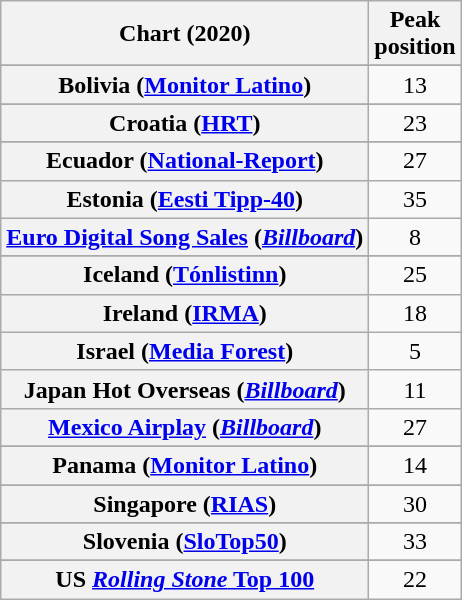<table class="wikitable sortable plainrowheaders" style="text-align:center">
<tr>
<th scope="col">Chart (2020)</th>
<th scope="col">Peak<br>position</th>
</tr>
<tr>
</tr>
<tr>
</tr>
<tr>
</tr>
<tr>
</tr>
<tr>
<th scope="row">Bolivia (<a href='#'>Monitor Latino</a>)</th>
<td>13</td>
</tr>
<tr>
</tr>
<tr>
</tr>
<tr>
</tr>
<tr>
</tr>
<tr>
</tr>
<tr>
<th scope="row">Croatia (<a href='#'>HRT</a>)</th>
<td>23</td>
</tr>
<tr>
</tr>
<tr>
<th scope="row">Ecuador (<a href='#'>National-Report</a>)</th>
<td>27</td>
</tr>
<tr>
<th scope="row">Estonia (<a href='#'>Eesti Tipp-40</a>)</th>
<td>35</td>
</tr>
<tr>
<th scope="row"><a href='#'>Euro Digital Song Sales</a> (<em><a href='#'>Billboard</a></em>)</th>
<td>8</td>
</tr>
<tr>
</tr>
<tr>
</tr>
<tr>
</tr>
<tr>
</tr>
<tr>
</tr>
<tr>
<th scope="row">Iceland (<a href='#'>Tónlistinn</a>)</th>
<td>25</td>
</tr>
<tr>
<th scope="row">Ireland (<a href='#'>IRMA</a>)</th>
<td>18</td>
</tr>
<tr>
<th scope="row">Israel (<a href='#'>Media Forest</a>)</th>
<td>5</td>
</tr>
<tr>
<th scope="row">Japan Hot Overseas (<em><a href='#'>Billboard</a></em>)</th>
<td>11</td>
</tr>
<tr>
<th scope="row"><a href='#'>Mexico Airplay</a> (<em><a href='#'>Billboard</a></em>)</th>
<td>27</td>
</tr>
<tr>
</tr>
<tr>
</tr>
<tr>
</tr>
<tr>
<th scope="row">Panama (<a href='#'>Monitor Latino</a>)</th>
<td>14</td>
</tr>
<tr>
</tr>
<tr>
</tr>
<tr>
</tr>
<tr>
</tr>
<tr>
<th scope="row">Singapore (<a href='#'>RIAS</a>)</th>
<td>30</td>
</tr>
<tr>
</tr>
<tr>
</tr>
<tr>
<th scope="row">Slovenia (<a href='#'>SloTop50</a>)</th>
<td>33</td>
</tr>
<tr>
</tr>
<tr>
</tr>
<tr>
</tr>
<tr>
</tr>
<tr>
</tr>
<tr>
</tr>
<tr>
</tr>
<tr>
</tr>
<tr>
<th scope="row">US <a href='#'><em>Rolling Stone</em> Top 100</a></th>
<td>22</td>
</tr>
</table>
